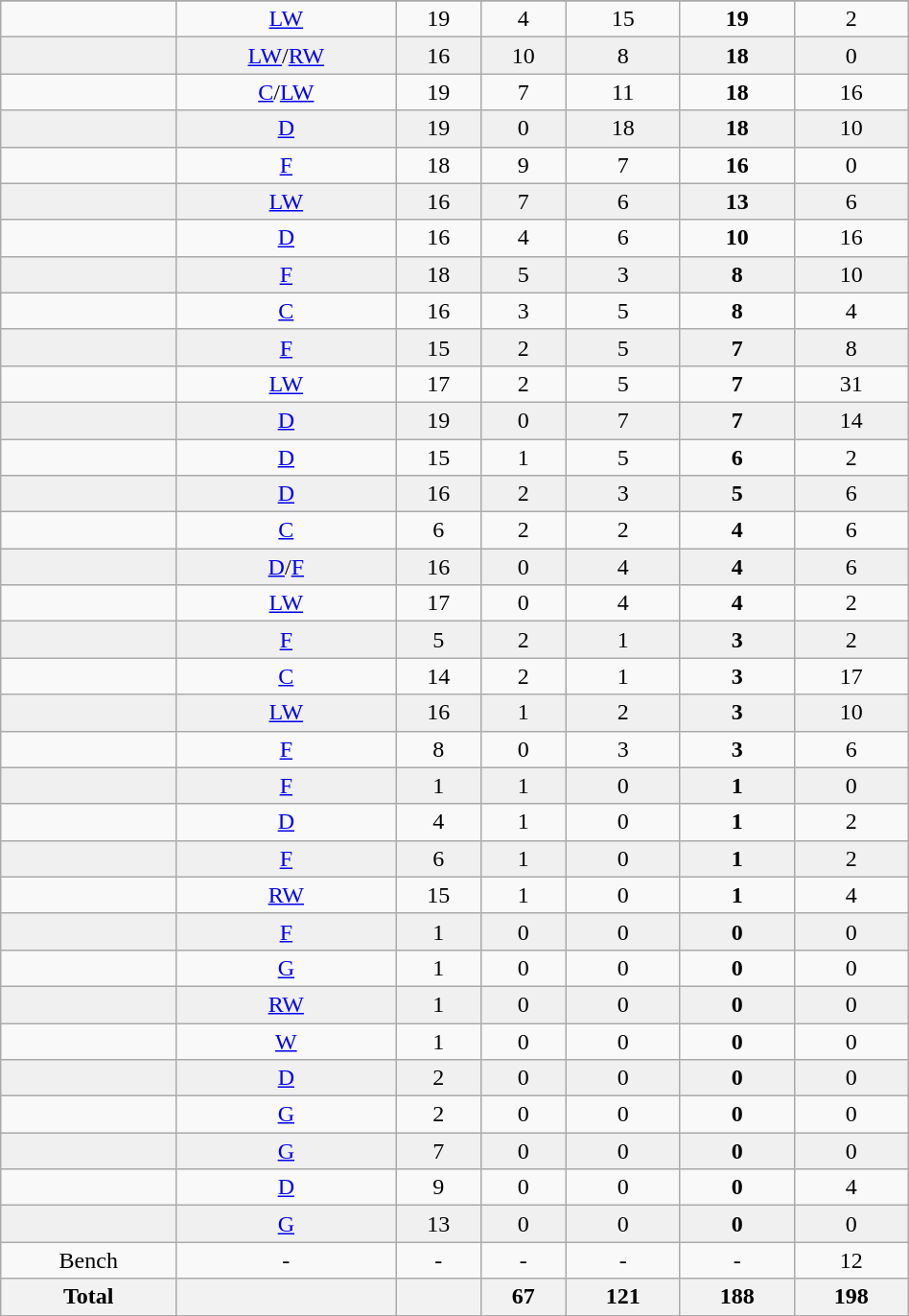<table class="wikitable sortable" width ="50%">
<tr align="center">
</tr>
<tr align="center" bgcolor="">
<td></td>
<td><a href='#'>LW</a></td>
<td>19</td>
<td>4</td>
<td>15</td>
<td><strong>19</strong></td>
<td>2</td>
</tr>
<tr align="center" bgcolor="f0f0f0">
<td></td>
<td><a href='#'>LW</a>/<a href='#'>RW</a></td>
<td>16</td>
<td>10</td>
<td>8</td>
<td><strong>18</strong></td>
<td>0</td>
</tr>
<tr align="center" bgcolor="">
<td></td>
<td><a href='#'>C</a>/<a href='#'>LW</a></td>
<td>19</td>
<td>7</td>
<td>11</td>
<td><strong>18</strong></td>
<td>16</td>
</tr>
<tr align="center" bgcolor="f0f0f0">
<td></td>
<td><a href='#'>D</a></td>
<td>19</td>
<td>0</td>
<td>18</td>
<td><strong>18</strong></td>
<td>10</td>
</tr>
<tr align="center" bgcolor="">
<td></td>
<td><a href='#'>F</a></td>
<td>18</td>
<td>9</td>
<td>7</td>
<td><strong>16</strong></td>
<td>0</td>
</tr>
<tr align="center" bgcolor="f0f0f0">
<td></td>
<td><a href='#'>LW</a></td>
<td>16</td>
<td>7</td>
<td>6</td>
<td><strong>13</strong></td>
<td>6</td>
</tr>
<tr align="center" bgcolor="">
<td></td>
<td><a href='#'>D</a></td>
<td>16</td>
<td>4</td>
<td>6</td>
<td><strong>10</strong></td>
<td>16</td>
</tr>
<tr align="center" bgcolor="f0f0f0">
<td></td>
<td><a href='#'>F</a></td>
<td>18</td>
<td>5</td>
<td>3</td>
<td><strong>8</strong></td>
<td>10</td>
</tr>
<tr align="center" bgcolor="">
<td></td>
<td><a href='#'>C</a></td>
<td>16</td>
<td>3</td>
<td>5</td>
<td><strong>8</strong></td>
<td>4</td>
</tr>
<tr align="center" bgcolor="f0f0f0">
<td></td>
<td><a href='#'>F</a></td>
<td>15</td>
<td>2</td>
<td>5</td>
<td><strong>7</strong></td>
<td>8</td>
</tr>
<tr align="center" bgcolor="">
<td></td>
<td><a href='#'>LW</a></td>
<td>17</td>
<td>2</td>
<td>5</td>
<td><strong>7</strong></td>
<td>31</td>
</tr>
<tr align="center" bgcolor="f0f0f0">
<td></td>
<td><a href='#'>D</a></td>
<td>19</td>
<td>0</td>
<td>7</td>
<td><strong>7</strong></td>
<td>14</td>
</tr>
<tr align="center" bgcolor="">
<td></td>
<td><a href='#'>D</a></td>
<td>15</td>
<td>1</td>
<td>5</td>
<td><strong>6</strong></td>
<td>2</td>
</tr>
<tr align="center" bgcolor="f0f0f0">
<td></td>
<td><a href='#'>D</a></td>
<td>16</td>
<td>2</td>
<td>3</td>
<td><strong>5</strong></td>
<td>6</td>
</tr>
<tr align="center" bgcolor="">
<td></td>
<td><a href='#'>C</a></td>
<td>6</td>
<td>2</td>
<td>2</td>
<td><strong>4</strong></td>
<td>6</td>
</tr>
<tr align="center" bgcolor="f0f0f0">
<td></td>
<td><a href='#'>D</a>/<a href='#'>F</a></td>
<td>16</td>
<td>0</td>
<td>4</td>
<td><strong>4</strong></td>
<td>6</td>
</tr>
<tr align="center" bgcolor="">
<td></td>
<td><a href='#'>LW</a></td>
<td>17</td>
<td>0</td>
<td>4</td>
<td><strong>4</strong></td>
<td>2</td>
</tr>
<tr align="center" bgcolor="f0f0f0">
<td></td>
<td><a href='#'>F</a></td>
<td>5</td>
<td>2</td>
<td>1</td>
<td><strong>3</strong></td>
<td>2</td>
</tr>
<tr align="center" bgcolor="">
<td></td>
<td><a href='#'>C</a></td>
<td>14</td>
<td>2</td>
<td>1</td>
<td><strong>3</strong></td>
<td>17</td>
</tr>
<tr align="center" bgcolor="f0f0f0">
<td></td>
<td><a href='#'>LW</a></td>
<td>16</td>
<td>1</td>
<td>2</td>
<td><strong>3</strong></td>
<td>10</td>
</tr>
<tr align="center" bgcolor="">
<td></td>
<td><a href='#'>F</a></td>
<td>8</td>
<td>0</td>
<td>3</td>
<td><strong>3</strong></td>
<td>6</td>
</tr>
<tr align="center" bgcolor="f0f0f0">
<td></td>
<td><a href='#'>F</a></td>
<td>1</td>
<td>1</td>
<td>0</td>
<td><strong>1</strong></td>
<td>0</td>
</tr>
<tr align="center" bgcolor="">
<td></td>
<td><a href='#'>D</a></td>
<td>4</td>
<td>1</td>
<td>0</td>
<td><strong>1</strong></td>
<td>2</td>
</tr>
<tr align="center" bgcolor="f0f0f0">
<td></td>
<td><a href='#'>F</a></td>
<td>6</td>
<td>1</td>
<td>0</td>
<td><strong>1</strong></td>
<td>2</td>
</tr>
<tr align="center" bgcolor="">
<td></td>
<td><a href='#'>RW</a></td>
<td>15</td>
<td>1</td>
<td>0</td>
<td><strong>1</strong></td>
<td>4</td>
</tr>
<tr align="center" bgcolor="f0f0f0">
<td></td>
<td><a href='#'>F</a></td>
<td>1</td>
<td>0</td>
<td>0</td>
<td><strong>0</strong></td>
<td>0</td>
</tr>
<tr align="center" bgcolor="">
<td></td>
<td><a href='#'>G</a></td>
<td>1</td>
<td>0</td>
<td>0</td>
<td><strong>0</strong></td>
<td>0</td>
</tr>
<tr align="center" bgcolor="f0f0f0">
<td></td>
<td><a href='#'>RW</a></td>
<td>1</td>
<td>0</td>
<td>0</td>
<td><strong>0</strong></td>
<td>0</td>
</tr>
<tr align="center" bgcolor="">
<td></td>
<td><a href='#'>W</a></td>
<td>1</td>
<td>0</td>
<td>0</td>
<td><strong>0</strong></td>
<td>0</td>
</tr>
<tr align="center" bgcolor="f0f0f0">
<td></td>
<td><a href='#'>D</a></td>
<td>2</td>
<td>0</td>
<td>0</td>
<td><strong>0</strong></td>
<td>0</td>
</tr>
<tr align="center" bgcolor="">
<td></td>
<td><a href='#'>G</a></td>
<td>2</td>
<td>0</td>
<td>0</td>
<td><strong>0</strong></td>
<td>0</td>
</tr>
<tr align="center" bgcolor="f0f0f0">
<td></td>
<td><a href='#'>G</a></td>
<td>7</td>
<td>0</td>
<td>0</td>
<td><strong>0</strong></td>
<td>0</td>
</tr>
<tr align="center" bgcolor="">
<td></td>
<td><a href='#'>D</a></td>
<td>9</td>
<td>0</td>
<td>0</td>
<td><strong>0</strong></td>
<td>4</td>
</tr>
<tr align="center" bgcolor="f0f0f0">
<td></td>
<td><a href='#'>G</a></td>
<td>13</td>
<td>0</td>
<td>0</td>
<td><strong>0</strong></td>
<td>0</td>
</tr>
<tr align="center" bgcolor="">
<td>Bench</td>
<td>-</td>
<td>-</td>
<td>-</td>
<td>-</td>
<td>-</td>
<td>12</td>
</tr>
<tr>
<th>Total</th>
<th></th>
<th></th>
<th>67</th>
<th>121</th>
<th>188</th>
<th>198</th>
</tr>
</table>
